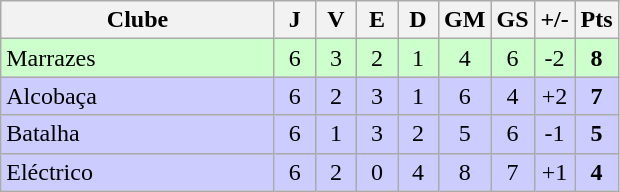<table class="wikitable" style="text-align: center;">
<tr>
<th width=175>Clube</th>
<th width=20>J</th>
<th width=20>V</th>
<th width=20>E</th>
<th width=20>D</th>
<th width=20>GM</th>
<th width=20>GS</th>
<th width=20>+/-</th>
<th width=20>Pts</th>
</tr>
<tr bgcolor=#ccffcc>
<td align=left>Marrazes</td>
<td>6</td>
<td>3</td>
<td>2</td>
<td>1</td>
<td>4</td>
<td>6</td>
<td>-2</td>
<td><strong>8</strong></td>
</tr>
<tr bgcolor=#ccccff>
<td align=left>Alcobaça</td>
<td>6</td>
<td>2</td>
<td>3</td>
<td>1</td>
<td>6</td>
<td>4</td>
<td>+2</td>
<td><strong>7</strong></td>
</tr>
<tr bgcolor=#ccccff>
<td align=left>Batalha</td>
<td>6</td>
<td>1</td>
<td>3</td>
<td>2</td>
<td>5</td>
<td>6</td>
<td>-1</td>
<td><strong>5</strong></td>
</tr>
<tr bgcolor=#ccccff>
<td align=left>Eléctrico</td>
<td>6</td>
<td>2</td>
<td>0</td>
<td>4</td>
<td>8</td>
<td>7</td>
<td>+1</td>
<td><strong>4</strong></td>
</tr>
</table>
